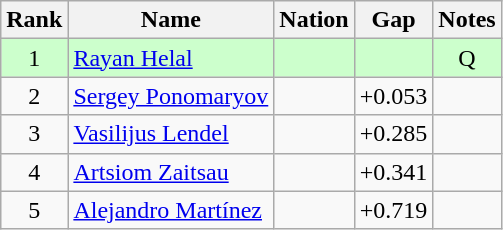<table class="wikitable sortable" style="text-align:center">
<tr>
<th>Rank</th>
<th>Name</th>
<th>Nation</th>
<th>Gap</th>
<th>Notes</th>
</tr>
<tr bgcolor=ccffcc>
<td>1</td>
<td align=left><a href='#'>Rayan Helal</a></td>
<td align=left></td>
<td></td>
<td>Q</td>
</tr>
<tr>
<td>2</td>
<td align=left><a href='#'>Sergey Ponomaryov</a></td>
<td align=left></td>
<td>+0.053</td>
<td></td>
</tr>
<tr>
<td>3</td>
<td align=left><a href='#'>Vasilijus Lendel</a></td>
<td align=left></td>
<td>+0.285</td>
<td></td>
</tr>
<tr>
<td>4</td>
<td align=left><a href='#'>Artsiom Zaitsau</a></td>
<td align=left></td>
<td>+0.341</td>
<td></td>
</tr>
<tr>
<td>5</td>
<td align=left><a href='#'>Alejandro Martínez</a></td>
<td align=left></td>
<td>+0.719</td>
<td></td>
</tr>
</table>
